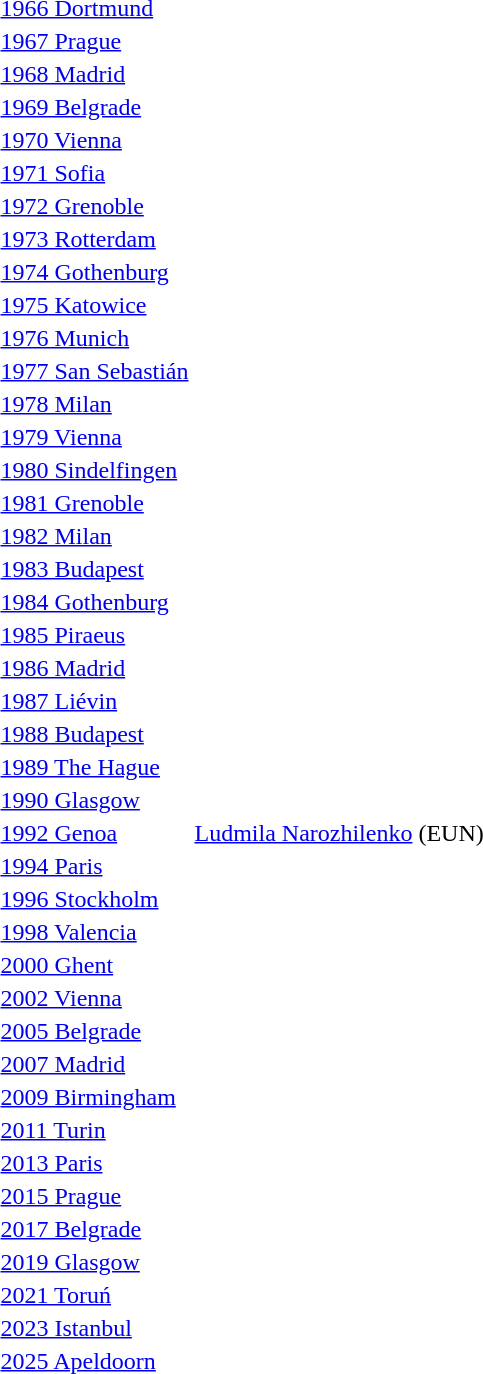<table>
<tr>
<td><a href='#'>1966 Dortmund</a><br></td>
<td></td>
<td></td>
<td></td>
</tr>
<tr>
<td><a href='#'>1967 Prague</a><br></td>
<td></td>
<td></td>
<td></td>
</tr>
<tr>
<td><a href='#'>1968 Madrid</a><br></td>
<td></td>
<td></td>
<td></td>
</tr>
<tr>
<td><a href='#'>1969 Belgrade</a><br></td>
<td></td>
<td></td>
<td></td>
</tr>
<tr>
<td><a href='#'>1970 Vienna</a><br></td>
<td></td>
<td></td>
<td></td>
</tr>
<tr>
<td><a href='#'>1971 Sofia</a><br></td>
<td></td>
<td></td>
<td></td>
</tr>
<tr>
<td><a href='#'>1972 Grenoble</a><br></td>
<td></td>
<td></td>
<td><br></td>
</tr>
<tr>
<td><a href='#'>1973 Rotterdam</a><br></td>
<td></td>
<td></td>
<td></td>
</tr>
<tr>
<td><a href='#'>1974 Gothenburg</a><br></td>
<td></td>
<td></td>
<td></td>
</tr>
<tr>
<td><a href='#'>1975 Katowice</a><br></td>
<td></td>
<td></td>
<td></td>
</tr>
<tr>
<td><a href='#'>1976 Munich</a><br></td>
<td></td>
<td></td>
<td></td>
</tr>
<tr>
<td><a href='#'>1977 San Sebastián</a><br></td>
<td></td>
<td></td>
<td></td>
</tr>
<tr>
<td><a href='#'>1978 Milan</a><br></td>
<td></td>
<td></td>
<td></td>
</tr>
<tr>
<td><a href='#'>1979 Vienna</a><br></td>
<td></td>
<td></td>
<td></td>
</tr>
<tr>
<td><a href='#'>1980 Sindelfingen</a><br></td>
<td></td>
<td></td>
<td></td>
</tr>
<tr>
<td><a href='#'>1981 Grenoble</a><br></td>
<td></td>
<td></td>
<td></td>
</tr>
<tr>
<td><a href='#'>1982 Milan</a><br></td>
<td></td>
<td></td>
<td></td>
</tr>
<tr>
<td><a href='#'>1983 Budapest</a><br></td>
<td></td>
<td></td>
<td></td>
</tr>
<tr>
<td><a href='#'>1984 Gothenburg</a><br></td>
<td></td>
<td></td>
<td></td>
</tr>
<tr>
<td><a href='#'>1985 Piraeus</a><br></td>
<td></td>
<td></td>
<td></td>
</tr>
<tr>
<td><a href='#'>1986 Madrid</a><br></td>
<td></td>
<td></td>
<td></td>
</tr>
<tr>
<td><a href='#'>1987 Liévin</a><br></td>
<td></td>
<td></td>
<td></td>
</tr>
<tr>
<td><a href='#'>1988 Budapest</a><br></td>
<td></td>
<td></td>
<td></td>
</tr>
<tr>
<td><a href='#'>1989 The Hague</a><br></td>
<td></td>
<td></td>
<td></td>
</tr>
<tr>
<td><a href='#'>1990 Glasgow</a><br></td>
<td></td>
<td></td>
<td></td>
</tr>
<tr>
<td><a href='#'>1992 Genoa</a><br></td>
<td> <a href='#'>Ludmila Narozhilenko</a> (EUN)</td>
<td></td>
<td></td>
</tr>
<tr>
<td><a href='#'>1994 Paris</a><br></td>
<td></td>
<td></td>
<td></td>
</tr>
<tr>
<td><a href='#'>1996 Stockholm</a><br></td>
<td></td>
<td></td>
<td></td>
</tr>
<tr>
<td><a href='#'>1998 Valencia</a><br></td>
<td></td>
<td></td>
<td></td>
</tr>
<tr>
<td><a href='#'>2000 Ghent</a><br></td>
<td></td>
<td></td>
<td></td>
</tr>
<tr>
<td><a href='#'>2002 Vienna</a><br></td>
<td></td>
<td></td>
<td></td>
</tr>
<tr>
<td><a href='#'>2005 Belgrade</a><br></td>
<td></td>
<td></td>
<td></td>
</tr>
<tr>
<td><a href='#'>2007 Madrid</a><br></td>
<td></td>
<td></td>
<td></td>
</tr>
<tr>
<td><a href='#'>2009 Birmingham</a><br></td>
<td></td>
<td></td>
<td></td>
</tr>
<tr>
<td><a href='#'>2011 Turin</a><br></td>
<td></td>
<td></td>
<td></td>
</tr>
<tr>
<td><a href='#'>2013 Paris</a><br></td>
<td></td>
<td></td>
<td></td>
</tr>
<tr>
<td><a href='#'>2015 Prague</a><br></td>
<td></td>
<td></td>
<td></td>
</tr>
<tr>
<td><a href='#'>2017 Belgrade</a><br></td>
<td></td>
<td></td>
<td></td>
</tr>
<tr>
<td><a href='#'>2019 Glasgow</a><br></td>
<td></td>
<td></td>
<td></td>
</tr>
<tr>
<td><a href='#'>2021 Toruń</a><br></td>
<td></td>
<td></td>
<td></td>
</tr>
<tr>
<td><a href='#'>2023 Istanbul</a><br></td>
<td></td>
<td></td>
<td></td>
</tr>
<tr>
<td><a href='#'>2025 Apeldoorn</a><br></td>
<td></td>
<td></td>
<td></td>
</tr>
</table>
